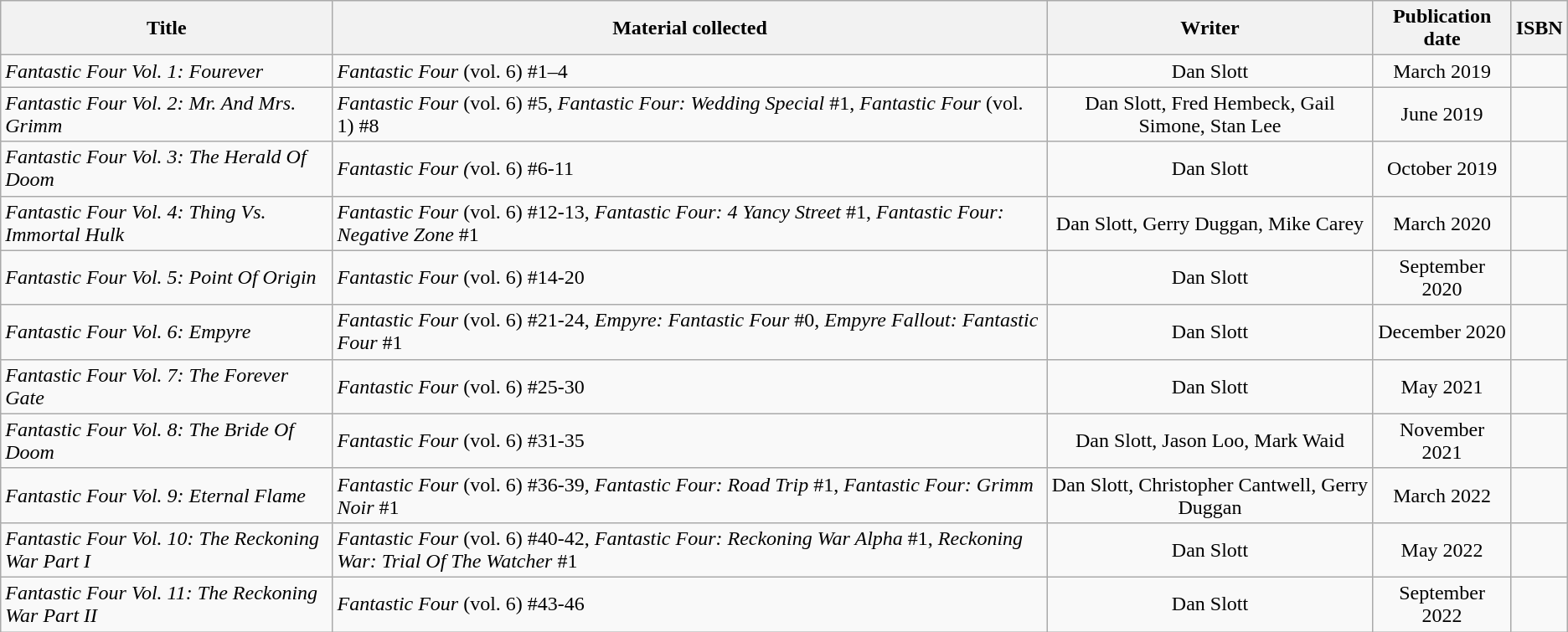<table class="wikitable">
<tr>
<th>Title</th>
<th>Material collected</th>
<th>Writer</th>
<th>Publication date</th>
<th>ISBN</th>
</tr>
<tr>
<td><em>Fantastic Four Vol. 1: Fourever</em></td>
<td><em>Fantastic Four</em> (vol. 6) #1–4</td>
<td align="center">Dan Slott</td>
<td align="center">March 2019</td>
<td></td>
</tr>
<tr>
<td><em>Fantastic Four Vol. 2: Mr. And Mrs. Grimm</em></td>
<td><em>Fantastic Four</em> (vol. 6) #5, <em>Fantastic Four: Wedding Special</em> #1, <em>Fantastic Four</em> (vol. 1) #8</td>
<td align="center">Dan Slott, Fred Hembeck, Gail Simone, Stan Lee</td>
<td align="center">June 2019</td>
<td></td>
</tr>
<tr>
<td><em>Fantastic Four Vol. 3: The Herald Of Doom</em></td>
<td><em>Fantastic Four (</em>vol. 6) #6-11</td>
<td align="center">Dan Slott</td>
<td align="center">October 2019</td>
<td></td>
</tr>
<tr>
<td><em>Fantastic Four Vol. 4: Thing Vs. Immortal Hulk</em></td>
<td><em>Fantastic Four</em> (vol. 6) #12-13, <em>Fantastic Four: 4 Yancy Street</em> #1, <em>Fantastic Four: Negative Zone</em> #1</td>
<td align="center">Dan Slott, Gerry Duggan, Mike Carey</td>
<td align="center">March 2020</td>
<td></td>
</tr>
<tr>
<td><em>Fantastic Four Vol. 5: Point Of Origin</em></td>
<td><em>Fantastic Four</em> (vol. 6) #14-20</td>
<td align="center">Dan Slott</td>
<td align="center">September 2020</td>
<td></td>
</tr>
<tr>
<td><em>Fantastic Four Vol. 6: Empyre</em></td>
<td><em>Fantastic Four</em> (vol. 6) #21-24, <em>Empyre: Fantastic Four</em> #0, <em>Empyre Fallout: Fantastic Four</em> #1</td>
<td align="center">Dan Slott</td>
<td align="center">December 2020</td>
<td></td>
</tr>
<tr>
<td><em>Fantastic Four Vol. 7: The Forever Gate</em></td>
<td><em>Fantastic Four</em> (vol. 6) #25-30</td>
<td align="center">Dan Slott</td>
<td align="center">May 2021</td>
<td></td>
</tr>
<tr>
<td><em>Fantastic Four Vol. 8: The Bride Of Doom</em></td>
<td><em>Fantastic Four</em> (vol. 6) #31-35</td>
<td align="center">Dan Slott, Jason Loo, Mark Waid</td>
<td align="center">November 2021</td>
<td></td>
</tr>
<tr>
<td><em>Fantastic Four Vol. 9: Eternal Flame</em></td>
<td><em>Fantastic Four</em> (vol. 6) #36-39, <em>Fantastic Four: Road Trip</em> #1, <em>Fantastic Four: Grimm Noir</em> #1</td>
<td align="center">Dan Slott, Christopher Cantwell, Gerry Duggan</td>
<td align="center">March 2022</td>
<td></td>
</tr>
<tr>
<td><em>Fantastic Four Vol. 10: The Reckoning War Part I</em></td>
<td><em>Fantastic Four</em> (vol. 6) #40-42, <em>Fantastic Four: Reckoning War Alpha</em> #1, <em>Reckoning War: Trial Of The Watcher</em> #1</td>
<td align="center">Dan Slott</td>
<td align="center">May 2022</td>
<td></td>
</tr>
<tr>
<td><em>Fantastic Four Vol. 11: The Reckoning War Part II</em></td>
<td><em>Fantastic Four</em> (vol. 6) #43-46</td>
<td align="center">Dan Slott</td>
<td align="center">September 2022</td>
<td></td>
</tr>
</table>
